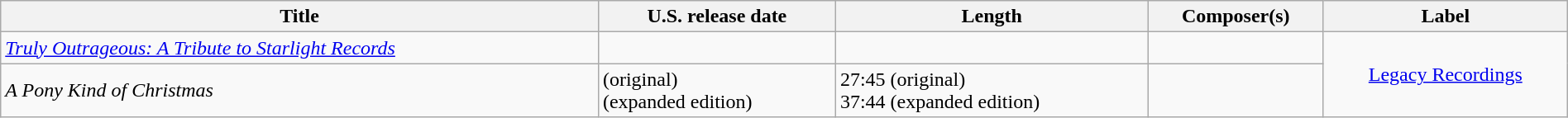<table class="wikitable plainrowheaders" style="text-align:center" width=100%>
<tr>
<th scope="col">Title</th>
<th scope="col">U.S. release date</th>
<th scope="col">Length</th>
<th scope="col">Composer(s)</th>
<th scope="col">Label</th>
</tr>
<tr>
<td style="text-align:left"><em><a href='#'>Truly Outrageous: A Tribute to Starlight Records</a></em></td>
<td style="text-align:left"></td>
<td></td>
<td></td>
<td rowspan=2><a href='#'>Legacy Recordings</a></td>
</tr>
<tr>
<td style="text-align:left"><em>A Pony Kind of Christmas</em></td>
<td style="text-align:left"> (original)<br> (expanded edition)</td>
<td style="text-align:left">27:45 (original)<br>37:44 (expanded edition)</td>
<td></td>
</tr>
</table>
